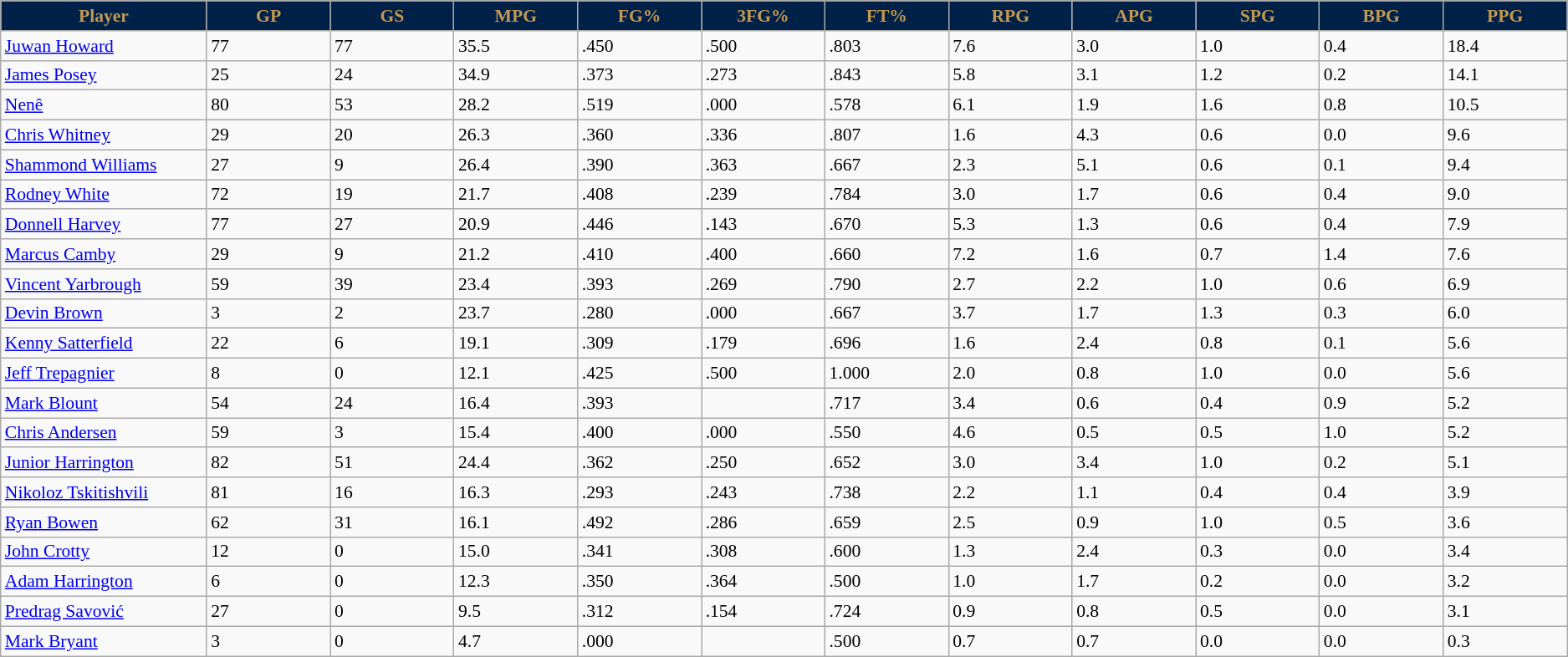<table class="wikitable sortable" style="font-size: 90%">
<tr>
<th style="background:#002147;color:#C39953;" width="10%">Player</th>
<th style="background:#002147;color:#C39953;" width="6%">GP</th>
<th style="background:#002147;color:#C39953;" width="6%">GS</th>
<th style="background:#002147;color:#C39953;" width="6%">MPG</th>
<th style="background:#002147;color:#C39953;" width="6%">FG%</th>
<th style="background:#002147;color:#C39953;" width="6%">3FG%</th>
<th style="background:#002147;color:#C39953;" width="6%">FT%</th>
<th style="background:#002147;color:#C39953;" width="6%">RPG</th>
<th style="background:#002147;color:#C39953;" width="6%">APG</th>
<th style="background:#002147;color:#C39953;" width="6%">SPG</th>
<th style="background:#002147;color:#C39953;" width="6%">BPG</th>
<th style="background:#002147;color:#C39953;" width="6%">PPG</th>
</tr>
<tr>
<td><a href='#'>Juwan Howard</a></td>
<td>77</td>
<td>77</td>
<td>35.5</td>
<td>.450</td>
<td>.500</td>
<td>.803</td>
<td>7.6</td>
<td>3.0</td>
<td>1.0</td>
<td>0.4</td>
<td>18.4</td>
</tr>
<tr>
<td><a href='#'>James Posey</a></td>
<td>25</td>
<td>24</td>
<td>34.9</td>
<td>.373</td>
<td>.273</td>
<td>.843</td>
<td>5.8</td>
<td>3.1</td>
<td>1.2</td>
<td>0.2</td>
<td>14.1</td>
</tr>
<tr>
<td><a href='#'>Nenê</a></td>
<td>80</td>
<td>53</td>
<td>28.2</td>
<td>.519</td>
<td>.000</td>
<td>.578</td>
<td>6.1</td>
<td>1.9</td>
<td>1.6</td>
<td>0.8</td>
<td>10.5</td>
</tr>
<tr>
<td><a href='#'>Chris Whitney</a></td>
<td>29</td>
<td>20</td>
<td>26.3</td>
<td>.360</td>
<td>.336</td>
<td>.807</td>
<td>1.6</td>
<td>4.3</td>
<td>0.6</td>
<td>0.0</td>
<td>9.6</td>
</tr>
<tr>
<td><a href='#'>Shammond Williams</a></td>
<td>27</td>
<td>9</td>
<td>26.4</td>
<td>.390</td>
<td>.363</td>
<td>.667</td>
<td>2.3</td>
<td>5.1</td>
<td>0.6</td>
<td>0.1</td>
<td>9.4</td>
</tr>
<tr>
<td><a href='#'>Rodney White</a></td>
<td>72</td>
<td>19</td>
<td>21.7</td>
<td>.408</td>
<td>.239</td>
<td>.784</td>
<td>3.0</td>
<td>1.7</td>
<td>0.6</td>
<td>0.4</td>
<td>9.0</td>
</tr>
<tr>
<td><a href='#'>Donnell Harvey</a></td>
<td>77</td>
<td>27</td>
<td>20.9</td>
<td>.446</td>
<td>.143</td>
<td>.670</td>
<td>5.3</td>
<td>1.3</td>
<td>0.6</td>
<td>0.4</td>
<td>7.9</td>
</tr>
<tr>
<td><a href='#'>Marcus Camby</a></td>
<td>29</td>
<td>9</td>
<td>21.2</td>
<td>.410</td>
<td>.400</td>
<td>.660</td>
<td>7.2</td>
<td>1.6</td>
<td>0.7</td>
<td>1.4</td>
<td>7.6</td>
</tr>
<tr>
<td><a href='#'>Vincent Yarbrough</a></td>
<td>59</td>
<td>39</td>
<td>23.4</td>
<td>.393</td>
<td>.269</td>
<td>.790</td>
<td>2.7</td>
<td>2.2</td>
<td>1.0</td>
<td>0.6</td>
<td>6.9</td>
</tr>
<tr>
<td><a href='#'>Devin Brown</a></td>
<td>3</td>
<td>2</td>
<td>23.7</td>
<td>.280</td>
<td>.000</td>
<td>.667</td>
<td>3.7</td>
<td>1.7</td>
<td>1.3</td>
<td>0.3</td>
<td>6.0</td>
</tr>
<tr>
<td><a href='#'>Kenny Satterfield</a></td>
<td>22</td>
<td>6</td>
<td>19.1</td>
<td>.309</td>
<td>.179</td>
<td>.696</td>
<td>1.6</td>
<td>2.4</td>
<td>0.8</td>
<td>0.1</td>
<td>5.6</td>
</tr>
<tr>
<td><a href='#'>Jeff Trepagnier</a></td>
<td>8</td>
<td>0</td>
<td>12.1</td>
<td>.425</td>
<td>.500</td>
<td>1.000</td>
<td>2.0</td>
<td>0.8</td>
<td>1.0</td>
<td>0.0</td>
<td>5.6</td>
</tr>
<tr>
<td><a href='#'>Mark Blount</a></td>
<td>54</td>
<td>24</td>
<td>16.4</td>
<td>.393</td>
<td></td>
<td>.717</td>
<td>3.4</td>
<td>0.6</td>
<td>0.4</td>
<td>0.9</td>
<td>5.2</td>
</tr>
<tr>
<td><a href='#'>Chris Andersen</a></td>
<td>59</td>
<td>3</td>
<td>15.4</td>
<td>.400</td>
<td>.000</td>
<td>.550</td>
<td>4.6</td>
<td>0.5</td>
<td>0.5</td>
<td>1.0</td>
<td>5.2</td>
</tr>
<tr>
<td><a href='#'>Junior Harrington</a></td>
<td>82</td>
<td>51</td>
<td>24.4</td>
<td>.362</td>
<td>.250</td>
<td>.652</td>
<td>3.0</td>
<td>3.4</td>
<td>1.0</td>
<td>0.2</td>
<td>5.1</td>
</tr>
<tr>
<td><a href='#'>Nikoloz Tskitishvili</a></td>
<td>81</td>
<td>16</td>
<td>16.3</td>
<td>.293</td>
<td>.243</td>
<td>.738</td>
<td>2.2</td>
<td>1.1</td>
<td>0.4</td>
<td>0.4</td>
<td>3.9</td>
</tr>
<tr>
<td><a href='#'>Ryan Bowen</a></td>
<td>62</td>
<td>31</td>
<td>16.1</td>
<td>.492</td>
<td>.286</td>
<td>.659</td>
<td>2.5</td>
<td>0.9</td>
<td>1.0</td>
<td>0.5</td>
<td>3.6</td>
</tr>
<tr>
<td><a href='#'>John Crotty</a></td>
<td>12</td>
<td>0</td>
<td>15.0</td>
<td>.341</td>
<td>.308</td>
<td>.600</td>
<td>1.3</td>
<td>2.4</td>
<td>0.3</td>
<td>0.0</td>
<td>3.4</td>
</tr>
<tr>
<td><a href='#'>Adam Harrington</a></td>
<td>6</td>
<td>0</td>
<td>12.3</td>
<td>.350</td>
<td>.364</td>
<td>.500</td>
<td>1.0</td>
<td>1.7</td>
<td>0.2</td>
<td>0.0</td>
<td>3.2</td>
</tr>
<tr>
<td><a href='#'>Predrag Savović</a></td>
<td>27</td>
<td>0</td>
<td>9.5</td>
<td>.312</td>
<td>.154</td>
<td>.724</td>
<td>0.9</td>
<td>0.8</td>
<td>0.5</td>
<td>0.0</td>
<td>3.1</td>
</tr>
<tr>
<td><a href='#'>Mark Bryant</a></td>
<td>3</td>
<td>0</td>
<td>4.7</td>
<td>.000</td>
<td></td>
<td>.500</td>
<td>0.7</td>
<td>0.7</td>
<td>0.0</td>
<td>0.0</td>
<td>0.3</td>
</tr>
</table>
